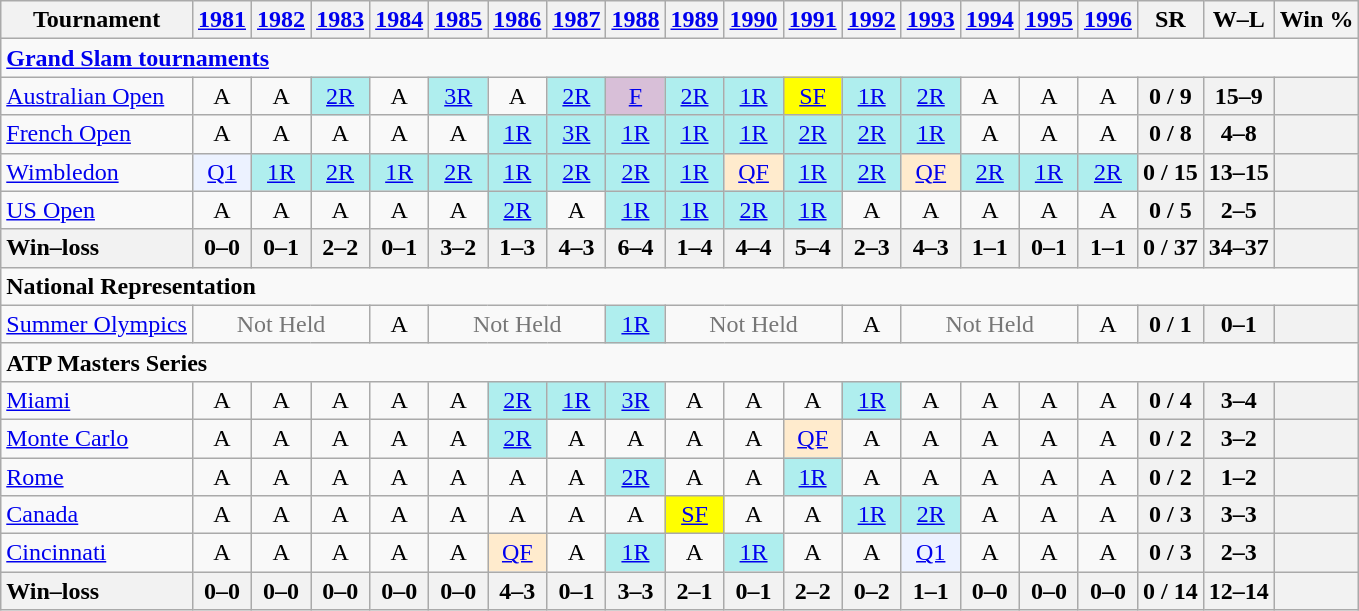<table class=wikitable style=text-align:center>
<tr>
<th>Tournament</th>
<th><a href='#'>1981</a></th>
<th><a href='#'>1982</a></th>
<th><a href='#'>1983</a></th>
<th><a href='#'>1984</a></th>
<th><a href='#'>1985</a></th>
<th><a href='#'>1986</a></th>
<th><a href='#'>1987</a></th>
<th><a href='#'>1988</a></th>
<th><a href='#'>1989</a></th>
<th><a href='#'>1990</a></th>
<th><a href='#'>1991</a></th>
<th><a href='#'>1992</a></th>
<th><a href='#'>1993</a></th>
<th><a href='#'>1994</a></th>
<th><a href='#'>1995</a></th>
<th><a href='#'>1996</a></th>
<th>SR</th>
<th>W–L</th>
<th>Win %</th>
</tr>
<tr>
<td colspan=25 style=text-align:left><a href='#'><strong>Grand Slam tournaments</strong></a></td>
</tr>
<tr>
<td align=left><a href='#'>Australian Open</a></td>
<td>A</td>
<td>A</td>
<td style=background:#afeeee><a href='#'>2R</a></td>
<td>A</td>
<td style=background:#afeeee><a href='#'>3R</a></td>
<td>A</td>
<td style=background:#afeeee><a href='#'>2R</a></td>
<td style=background:thistle><a href='#'>F</a></td>
<td style=background:#afeeee><a href='#'>2R</a></td>
<td style=background:#afeeee><a href='#'>1R</a></td>
<td style=background:yellow><a href='#'>SF</a></td>
<td style=background:#afeeee><a href='#'>1R</a></td>
<td style=background:#afeeee><a href='#'>2R</a></td>
<td>A</td>
<td>A</td>
<td>A</td>
<th>0 / 9</th>
<th>15–9</th>
<th></th>
</tr>
<tr>
<td align=left><a href='#'>French Open</a></td>
<td>A</td>
<td>A</td>
<td>A</td>
<td>A</td>
<td>A</td>
<td style=background:#afeeee><a href='#'>1R</a></td>
<td style=background:#afeeee><a href='#'>3R</a></td>
<td style=background:#afeeee><a href='#'>1R</a></td>
<td style=background:#afeeee><a href='#'>1R</a></td>
<td style=background:#afeeee><a href='#'>1R</a></td>
<td style=background:#afeeee><a href='#'>2R</a></td>
<td style=background:#afeeee><a href='#'>2R</a></td>
<td style=background:#afeeee><a href='#'>1R</a></td>
<td>A</td>
<td>A</td>
<td>A</td>
<th>0 / 8</th>
<th>4–8</th>
<th></th>
</tr>
<tr>
<td align=left><a href='#'>Wimbledon</a></td>
<td style=background:#ecf2ff><a href='#'>Q1</a></td>
<td style=background:#afeeee><a href='#'>1R</a></td>
<td style=background:#afeeee><a href='#'>2R</a></td>
<td style=background:#afeeee><a href='#'>1R</a></td>
<td style=background:#afeeee><a href='#'>2R</a></td>
<td style=background:#afeeee><a href='#'>1R</a></td>
<td style=background:#afeeee><a href='#'>2R</a></td>
<td style=background:#afeeee><a href='#'>2R</a></td>
<td style=background:#afeeee><a href='#'>1R</a></td>
<td style=background:#ffebcd><a href='#'>QF</a></td>
<td style=background:#afeeee><a href='#'>1R</a></td>
<td style=background:#afeeee><a href='#'>2R</a></td>
<td style=background:#ffebcd><a href='#'>QF</a></td>
<td style=background:#afeeee><a href='#'>2R</a></td>
<td style=background:#afeeee><a href='#'>1R</a></td>
<td style=background:#afeeee><a href='#'>2R</a></td>
<th>0 / 15</th>
<th>13–15</th>
<th></th>
</tr>
<tr>
<td align=left><a href='#'>US Open</a></td>
<td>A</td>
<td>A</td>
<td>A</td>
<td>A</td>
<td>A</td>
<td style=background:#afeeee><a href='#'>2R</a></td>
<td>A</td>
<td style=background:#afeeee><a href='#'>1R</a></td>
<td style=background:#afeeee><a href='#'>1R</a></td>
<td style=background:#afeeee><a href='#'>2R</a></td>
<td style=background:#afeeee><a href='#'>1R</a></td>
<td>A</td>
<td>A</td>
<td>A</td>
<td>A</td>
<td>A</td>
<th>0 / 5</th>
<th>2–5</th>
<th></th>
</tr>
<tr>
<th style=text-align:left>Win–loss</th>
<th>0–0</th>
<th>0–1</th>
<th>2–2</th>
<th>0–1</th>
<th>3–2</th>
<th>1–3</th>
<th>4–3</th>
<th>6–4</th>
<th>1–4</th>
<th>4–4</th>
<th>5–4</th>
<th>2–3</th>
<th>4–3</th>
<th>1–1</th>
<th>0–1</th>
<th>1–1</th>
<th>0 / 37</th>
<th>34–37</th>
<th></th>
</tr>
<tr>
<td colspan=23 align=left><strong>National Representation</strong></td>
</tr>
<tr>
<td align=left><a href='#'>Summer Olympics</a></td>
<td colspan=3 style=color:#767676>Not Held</td>
<td>A</td>
<td colspan=3 style=color:#767676>Not Held</td>
<td bgcolor=afeeee><a href='#'>1R</a></td>
<td colspan=3 style=color:#767676>Not Held</td>
<td>A</td>
<td colspan=3 style=color:#767676>Not Held</td>
<td>A</td>
<th>0 / 1</th>
<th>0–1</th>
<th></th>
</tr>
<tr>
<td colspan=23 align=left><strong>ATP Masters Series</strong></td>
</tr>
<tr>
<td align=left><a href='#'>Miami</a></td>
<td>A</td>
<td>A</td>
<td>A</td>
<td>A</td>
<td>A</td>
<td bgcolor=afeeee><a href='#'>2R</a></td>
<td bgcolor=afeeee><a href='#'>1R</a></td>
<td bgcolor=afeeee><a href='#'>3R</a></td>
<td>A</td>
<td>A</td>
<td>A</td>
<td bgcolor=afeeee><a href='#'>1R</a></td>
<td>A</td>
<td>A</td>
<td>A</td>
<td>A</td>
<th>0 / 4</th>
<th>3–4</th>
<th></th>
</tr>
<tr>
<td align=left><a href='#'>Monte Carlo</a></td>
<td>A</td>
<td>A</td>
<td>A</td>
<td>A</td>
<td>A</td>
<td bgcolor=afeeee><a href='#'>2R</a></td>
<td>A</td>
<td>A</td>
<td>A</td>
<td>A</td>
<td bgcolor=ffebcd><a href='#'>QF</a></td>
<td>A</td>
<td>A</td>
<td>A</td>
<td>A</td>
<td>A</td>
<th>0 / 2</th>
<th>3–2</th>
<th></th>
</tr>
<tr>
<td align=left><a href='#'>Rome</a></td>
<td>A</td>
<td>A</td>
<td>A</td>
<td>A</td>
<td>A</td>
<td>A</td>
<td>A</td>
<td bgcolor=afeeee><a href='#'>2R</a></td>
<td>A</td>
<td>A</td>
<td bgcolor=afeeee><a href='#'>1R</a></td>
<td>A</td>
<td>A</td>
<td>A</td>
<td>A</td>
<td>A</td>
<th>0 / 2</th>
<th>1–2</th>
<th></th>
</tr>
<tr>
<td align=left><a href='#'>Canada</a></td>
<td>A</td>
<td>A</td>
<td>A</td>
<td>A</td>
<td>A</td>
<td>A</td>
<td>A</td>
<td>A</td>
<td bgcolor=yellow><a href='#'>SF</a></td>
<td>A</td>
<td>A</td>
<td bgcolor=afeeee><a href='#'>1R</a></td>
<td bgcolor=afeeee><a href='#'>2R</a></td>
<td>A</td>
<td>A</td>
<td>A</td>
<th>0 / 3</th>
<th>3–3</th>
<th></th>
</tr>
<tr>
<td align=left><a href='#'>Cincinnati</a></td>
<td>A</td>
<td>A</td>
<td>A</td>
<td>A</td>
<td>A</td>
<td bgcolor=ffebcd><a href='#'>QF</a></td>
<td>A</td>
<td bgcolor=afeeee><a href='#'>1R</a></td>
<td>A</td>
<td bgcolor=afeeee><a href='#'>1R</a></td>
<td>A</td>
<td>A</td>
<td bgcolor=ecf2ff><a href='#'>Q1</a></td>
<td>A</td>
<td>A</td>
<td>A</td>
<th>0 / 3</th>
<th>2–3</th>
<th></th>
</tr>
<tr>
<th style=text-align:left>Win–loss</th>
<th>0–0</th>
<th>0–0</th>
<th>0–0</th>
<th>0–0</th>
<th>0–0</th>
<th>4–3</th>
<th>0–1</th>
<th>3–3</th>
<th>2–1</th>
<th>0–1</th>
<th>2–2</th>
<th>0–2</th>
<th>1–1</th>
<th>0–0</th>
<th>0–0</th>
<th>0–0</th>
<th>0 / 14</th>
<th>12–14</th>
<th></th>
</tr>
</table>
